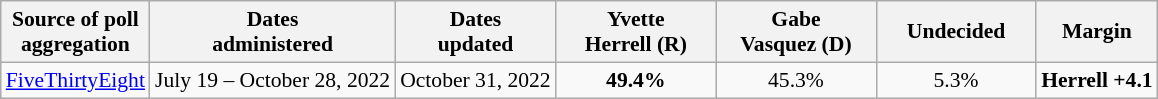<table class="wikitable sortable" style="text-align:center;font-size:90%;line-height:17px">
<tr>
<th>Source of poll<br>aggregation</th>
<th>Dates<br>administered</th>
<th>Dates<br>updated</th>
<th style="width:100px;">Yvette<br>Herrell (R)</th>
<th style="width:100px;">Gabe<br>Vasquez (D)</th>
<th style="width:100px;">Undecided<br></th>
<th>Margin</th>
</tr>
<tr>
<td><a href='#'>FiveThirtyEight</a></td>
<td>July 19 – October 28, 2022</td>
<td>October 31, 2022</td>
<td><strong>49.4%</strong></td>
<td>45.3%</td>
<td>5.3%</td>
<td><strong>Herrell +4.1</strong></td>
</tr>
</table>
